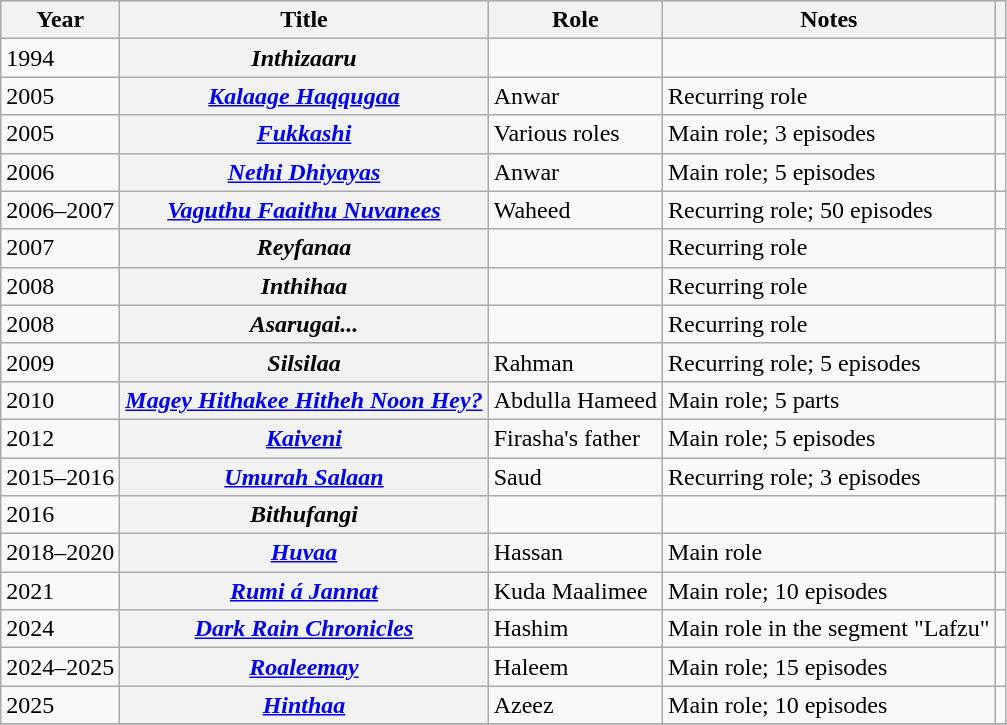<table class="wikitable sortable plainrowheaders">
<tr style="background:#ccc; text-align:center;">
<th scope="col">Year</th>
<th scope="col">Title</th>
<th scope="col">Role</th>
<th scope="col">Notes</th>
<th scope="col" class="unsortable"></th>
</tr>
<tr>
<td>1994</td>
<th scope="row"><em>Inthizaaru</em></th>
<td></td>
<td></td>
<td></td>
</tr>
<tr>
<td>2005</td>
<th scope="row"><em><a href='#'>Kalaage Haqqugaa</a></em></th>
<td>Anwar</td>
<td>Recurring role</td>
<td style="text-align: center;"></td>
</tr>
<tr>
<td>2005</td>
<th scope="row"><em><a href='#'>Fukkashi</a></em></th>
<td>Various roles</td>
<td>Main role; 3 episodes</td>
<td style="text-align: center;"></td>
</tr>
<tr>
<td>2006</td>
<th scope="row"><em><a href='#'>Nethi Dhiyayas</a></em></th>
<td>Anwar</td>
<td>Main role; 5 episodes</td>
<td style="text-align: center;"></td>
</tr>
<tr>
<td>2006–2007</td>
<th scope="row"><em><a href='#'>Vaguthu Faaithu Nuvanees</a></em></th>
<td>Waheed</td>
<td>Recurring role; 50 episodes</td>
<td style="text-align: center;"></td>
</tr>
<tr>
<td>2007</td>
<th scope="row"><em>Reyfanaa</em></th>
<td></td>
<td>Recurring role</td>
<td></td>
</tr>
<tr>
<td>2008</td>
<th scope="row"><em>Inthihaa</em></th>
<td></td>
<td>Recurring role</td>
<td></td>
</tr>
<tr>
<td>2008</td>
<th scope="row"><em>Asarugai...</em></th>
<td></td>
<td>Recurring role</td>
<td></td>
</tr>
<tr>
<td>2009</td>
<th scope="row"><em>Silsilaa</em></th>
<td>Rahman</td>
<td>Recurring role; 5 episodes</td>
<td></td>
</tr>
<tr>
<td>2010</td>
<th scope="row"><em><a href='#'>Magey Hithakee Hitheh Noon Hey?</a></em></th>
<td>Abdulla Hameed</td>
<td>Main role; 5 parts</td>
<td style="text-align: center;"></td>
</tr>
<tr>
<td>2012</td>
<th scope="row"><em><a href='#'>Kaiveni</a></em></th>
<td>Firasha's father</td>
<td>Main role; 5 episodes</td>
<td style="text-align: center;"></td>
</tr>
<tr>
<td>2015–2016</td>
<th scope="row"><em><a href='#'>Umurah Salaan</a></em></th>
<td>Saud</td>
<td>Recurring role; 3 episodes</td>
<td style="text-align: center;"></td>
</tr>
<tr>
<td>2016</td>
<th scope="row"><em>Bithufangi</em></th>
<td></td>
<td></td>
<td></td>
</tr>
<tr>
<td>2018–2020</td>
<th scope="row"><em><a href='#'>Huvaa</a></em></th>
<td>Hassan</td>
<td>Main role</td>
<td style="text-align: center;"></td>
</tr>
<tr>
<td>2021</td>
<th scope="row"><em><a href='#'>Rumi á Jannat</a></em></th>
<td>Kuda Maalimee</td>
<td>Main role; 10 episodes</td>
<td style="text-align: center;"></td>
</tr>
<tr>
<td>2024</td>
<th scope="row"><em><a href='#'>Dark Rain Chronicles</a></em></th>
<td>Hashim</td>
<td>Main role in the segment "Lafzu"</td>
<td style="text-align: center;"></td>
</tr>
<tr>
<td>2024–2025</td>
<th scope="row"><em><a href='#'>Roaleemay</a></em></th>
<td>Haleem</td>
<td>Main role; 15 episodes</td>
<td style="text-align: center;"></td>
</tr>
<tr>
<td>2025</td>
<th scope="row"><em><a href='#'>Hinthaa</a></em></th>
<td>Azeez</td>
<td>Main role; 10 episodes</td>
<td style="text-align: center;"></td>
</tr>
<tr>
</tr>
</table>
